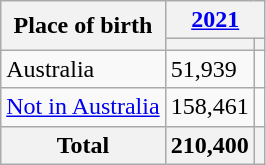<table class="wikitable collapsible sortable">
<tr>
<th rowspan="2">Place of birth</th>
<th colspan="2"><a href='#'>2021</a></th>
</tr>
<tr>
<th><a href='#'></a></th>
<th></th>
</tr>
<tr>
<td>Australia</td>
<td>51,939</td>
<td></td>
</tr>
<tr>
<td><a href='#'>Not in Australia</a></td>
<td>158,461</td>
<td></td>
</tr>
<tr>
<th>Total</th>
<th>210,400</th>
<th></th>
</tr>
</table>
